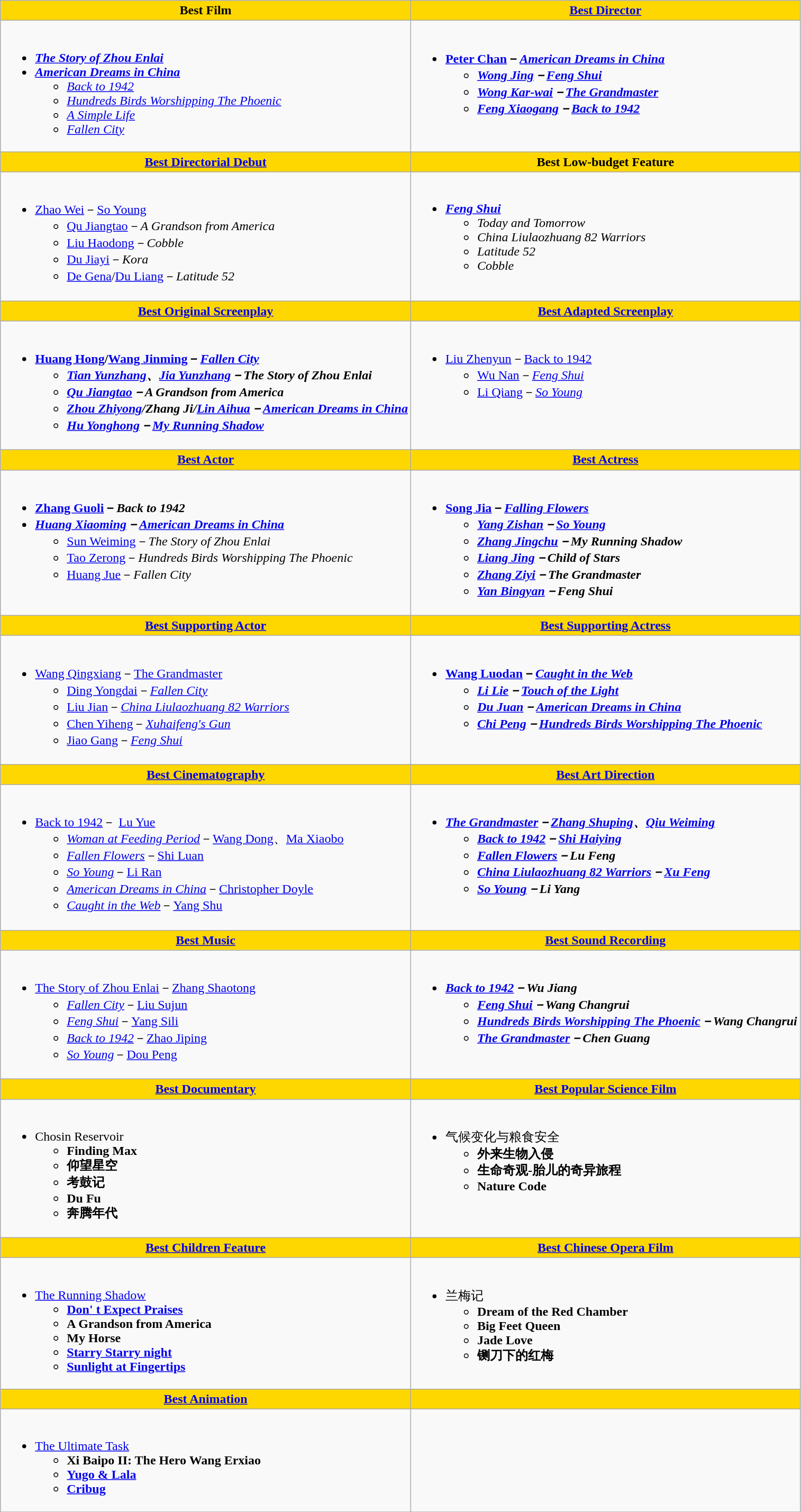<table class=wikitable style="width="150%">
<tr>
<th style="background: gold;" ! style="width="50%">Best Film</th>
<th style="background: gold;" ! style="width="50%"><a href='#'>Best Director</a></th>
</tr>
<tr>
<td valign="top"><br><ul><li><strong><em><a href='#'>The Story of Zhou Enlai</a></em></strong></li><li><strong><em><a href='#'>American Dreams in China</a></em></strong><ul><li><em><a href='#'>Back to 1942</a></em></li><li><em><a href='#'>Hundreds Birds Worshipping The Phoenic</a></em></li><li><em><a href='#'>A Simple Life</a></em></li><li><em><a href='#'>Fallen City</a></em></li></ul></li></ul></td>
<td valign="top"><br><ul><li><strong><a href='#'>Peter Chan</a>－<em><a href='#'>American Dreams in China</a><strong><em><ul><li><a href='#'>Wong Jing</a>－</em><a href='#'>Feng Shui</a><em></li><li><a href='#'>Wong Kar-wai</a>－</em><a href='#'>The Grandmaster</a><em></li><li><a href='#'>Feng Xiaogang</a>－</em><a href='#'>Back to 1942</a><em></li></ul></li></ul></td>
</tr>
<tr>
<th style="background: gold;" ! style="width="50%"><a href='#'>Best Directorial Debut</a></th>
<th style="background: gold;" ! style="width="50%">Best Low-budget Feature</th>
</tr>
<tr>
<td valign="top"><br><ul><li></strong><a href='#'>Zhao Wei</a>－</em><a href='#'>So Young</a></em></strong><ul><li><a href='#'>Qu Jiangtao</a>－<em>A Grandson from America</em></li><li><a href='#'>Liu Haodong</a>－<em>Cobble</em></li><li><a href='#'>Du Jiayi</a>－<em>Kora</em></li><li><a href='#'>De Gena</a>/<a href='#'>Du Liang</a>－<em>Latitude 52</em></li></ul></li></ul></td>
<td valign="top"><br><ul><li><strong><em><a href='#'>Feng Shui</a></em></strong><ul><li><em>Today and Tomorrow</em></li><li><em>China Liulaozhuang 82 Warriors</em></li><li><em>Latitude 52</em></li><li><em>Cobble</em></li></ul></li></ul></td>
</tr>
<tr>
<th style="background: gold;" ! style="width="50%"><a href='#'>Best Original Screenplay</a></th>
<th style="background: gold;" ! style="width="50%"><a href='#'>Best Adapted Screenplay</a></th>
</tr>
<tr>
<td valign="top"><br><ul><li><strong><a href='#'>Huang Hong</a>/<a href='#'>Wang Jinming</a>－<em><a href='#'>Fallen City</a><strong><em><ul><li><a href='#'>Tian Yunzhang</a>、<a href='#'>Jia Yunzhang</a>－</em>The Story of Zhou Enlai<em></li><li><a href='#'>Qu Jiangtao</a>－</em>A Grandson from America<em></li><li><a href='#'>Zhou Zhiyong</a>/Zhang Ji/<a href='#'>Lin Aihua</a>－</em><a href='#'>American Dreams in China</a><em></li><li><a href='#'>Hu Yonghong</a>－</em><a href='#'>My Running Shadow</a><em></li></ul></li></ul></td>
<td valign="top"><br><ul><li></strong><a href='#'>Liu Zhenyun</a>－</em><a href='#'>Back to 1942</a></em></strong><ul><li><a href='#'>Wu Nan</a>－<em><a href='#'>Feng Shui</a></em></li><li><a href='#'>Li Qiang</a>－<em><a href='#'>So Young</a></em></li></ul></li></ul></td>
</tr>
<tr>
<th style="background: gold;" ! style="width="50%"><a href='#'>Best Actor</a></th>
<th style="background: gold;" ! style="width="50%"><a href='#'>Best Actress</a></th>
</tr>
<tr>
<td valign="top"><br><ul><li><strong><a href='#'>Zhang Guoli</a>－<em>Back to 1942<strong><em></li><li></strong><a href='#'>Huang Xiaoming</a>－</em><a href='#'>American Dreams in China</a></em></strong><ul><li><a href='#'>Sun Weiming</a>－<em>The Story of Zhou Enlai</em></li><li><a href='#'>Tao Zerong</a>－<em>Hundreds Birds Worshipping The Phoenic</em></li><li><a href='#'>Huang Jue</a>－<em>Fallen City</em></li></ul></li></ul></td>
<td valign="top"><br><ul><li><strong><a href='#'>Song Jia</a>－<em><a href='#'>Falling Flowers</a><strong><em><ul><li><a href='#'>Yang Zishan</a>－</em><a href='#'>So Young</a><em></li><li><a href='#'>Zhang Jingchu</a>－</em>My Running Shadow<em></li><li><a href='#'>Liang Jing</a>－</em>Child of Stars<em></li><li><a href='#'>Zhang Ziyi</a>－</em>The Grandmaster<em></li><li><a href='#'>Yan Bingyan</a>－</em>Feng Shui<em></li></ul></li></ul></td>
</tr>
<tr>
<th style="background: gold;" ! style="width="50%"><a href='#'>Best Supporting Actor</a></th>
<th style="background: gold;" ! style="width="50%"><a href='#'>Best Supporting Actress</a></th>
</tr>
<tr>
<td valign="top"><br><ul><li></strong><a href='#'>Wang Qingxiang</a>－</em><a href='#'>The Grandmaster</a></em></strong><ul><li><a href='#'>Ding Yongdai</a>－<em><a href='#'>Fallen City</a></em></li><li><a href='#'>Liu Jian</a>－<em><a href='#'>China Liulaozhuang 82 Warriors</a></em></li><li><a href='#'>Chen Yiheng</a>－<em><a href='#'>Xuhaifeng's Gun</a></em></li><li><a href='#'>Jiao Gang</a>－<em><a href='#'>Feng Shui</a></em></li></ul></li></ul></td>
<td valign="top"><br><ul><li><strong><a href='#'>Wang Luodan</a>－<em><a href='#'>Caught in the Web</a><strong><em><ul><li><a href='#'>Li Lie</a>－</em><a href='#'>Touch of the Light</a><em></li><li><a href='#'>Du Juan</a>－</em><a href='#'>American Dreams in China</a><em></li><li><a href='#'>Chi Peng</a>－</em><a href='#'>Hundreds Birds Worshipping The Phoenic</a><em></li></ul></li></ul></td>
</tr>
<tr>
<th style="background: gold;" ! style="width="50%"><a href='#'>Best Cinematography</a></th>
<th style="background: gold;" ! style="width="50%"><a href='#'>Best Art Direction</a></th>
</tr>
<tr>
<td valign="top"><br><ul><li></em></strong><a href='#'>Back to 1942</a></em>－ <a href='#'>Lu Yue</a></strong><ul><li><em><a href='#'>Woman at Feeding Period</a></em>－<a href='#'>Wang Dong</a>、<a href='#'>Ma Xiaobo</a></li><li><em><a href='#'>Fallen Flowers</a></em>－<a href='#'>Shi Luan</a></li><li><em><a href='#'>So Young</a></em>－<a href='#'>Li Ran</a></li><li><em><a href='#'>American Dreams in China</a></em>－<a href='#'>Christopher Doyle</a></li><li><em><a href='#'>Caught in the Web</a></em>－<a href='#'>Yang Shu</a></li></ul></li></ul></td>
<td valign="top"><br><ul><li><strong><em><a href='#'>The Grandmaster</a><em>－<a href='#'>Zhang Shuping</a>、<a href='#'>Qiu Weiming</a><strong><ul><li></em><a href='#'>Back to 1942</a><em>－<a href='#'>Shi Haiying</a></li><li></em><a href='#'>Fallen Flowers</a><em>－Lu Feng</li><li></em><a href='#'>China Liulaozhuang 82 Warriors</a><em>－<a href='#'>Xu Feng</a></li><li></em><a href='#'>So Young</a><em>－Li Yang</li></ul></li></ul></td>
</tr>
<tr>
<th style="background: gold;" ! style="width="50%"><a href='#'>Best Music</a></th>
<th style="background: gold;" ! style="width="50%"><a href='#'>Best Sound Recording</a></th>
</tr>
<tr>
<td valign="top"><br><ul><li></em></strong><a href='#'>The Story of Zhou Enlai</a></em>－<a href='#'>Zhang Shaotong</a></strong><ul><li><em><a href='#'>Fallen City</a></em>－<a href='#'>Liu Sujun</a></li><li><em><a href='#'>Feng Shui</a></em>－<a href='#'>Yang Sili</a></li><li><em><a href='#'>Back to 1942</a></em>－<a href='#'>Zhao Jiping</a></li><li><em><a href='#'>So Young</a></em>－<a href='#'>Dou Peng</a></li></ul></li></ul></td>
<td valign="top"><br><ul><li><strong><em><a href='#'>Back to 1942</a><em>－Wu Jiang<strong><ul><li></em><a href='#'>Feng Shui</a><em>－Wang Changrui</li><li></em><a href='#'>Hundreds Birds Worshipping The Phoenic</a><em>－Wang Changrui</li><li></em><a href='#'>The Grandmaster</a><em>－Chen Guang</li></ul></li></ul></td>
</tr>
<tr>
<th style="background: gold;" ! style="width="50%"><a href='#'>Best Documentary</a></th>
<th style="background: gold;" ! style="width="50%"><a href='#'>Best Popular Science Film</a></th>
</tr>
<tr>
<td valign="top"><br><ul><li></em></strong>Chosin Reservoir<strong><em><ul><li></em>Finding Max<em></li><li></em>仰望星空<em></li><li></em>考鼓记<em></li><li></em>Du Fu<em></li><li></em>奔腾年代<em></li></ul></li></ul></td>
<td valign="top"><br><ul><li></em></strong>气候变化与粮食安全<strong><em><ul><li></em>外来生物入侵<em></li><li></em>生命奇观-胎儿的奇异旅程<em></li><li></em>Nature Code<em></li></ul></li></ul></td>
</tr>
<tr>
<th style="background: gold;" ! style="width="50%"><a href='#'>Best Children Feature</a></th>
<th style="background: gold;" ! style="width="50%"><a href='#'>Best Chinese Opera Film</a></th>
</tr>
<tr>
<td valign="top"><br><ul><li></em></strong><a href='#'>The Running Shadow</a><strong><em><ul><li></em><a href='#'>Don' t Expect Praises</a><em></li><li></em>A Grandson from America<em></li><li></em>My Horse<em></li><li></em><a href='#'>Starry Starry night</a><em></li><li></em><a href='#'>Sunlight at Fingertips</a><em></li></ul></li></ul></td>
<td valign="top"><br><ul><li></em></strong>兰梅记<strong><em><ul><li></em>Dream of the Red Chamber<em></li><li></em>Big Feet Queen<em></li><li></em>Jade Love<em></li><li></em>铡刀下的红梅<em></li></ul></li></ul></td>
</tr>
<tr>
<th style="background: gold;" ! style="width="50%"><a href='#'>Best Animation</a></th>
<th style="background: gold;" ! style="width="50%"></th>
</tr>
<tr>
<td valign="top"><br><ul><li></em></strong><a href='#'>The Ultimate Task</a><strong><em><ul><li></em>Xi Baipo II: The Hero Wang Erxiao<em></li><li></em><a href='#'>Yugo & Lala</a><em></li><li></em><a href='#'>Cribug</a><em></li></ul></li></ul></td>
<td valign="top"></td>
</tr>
<tr>
</tr>
</table>
